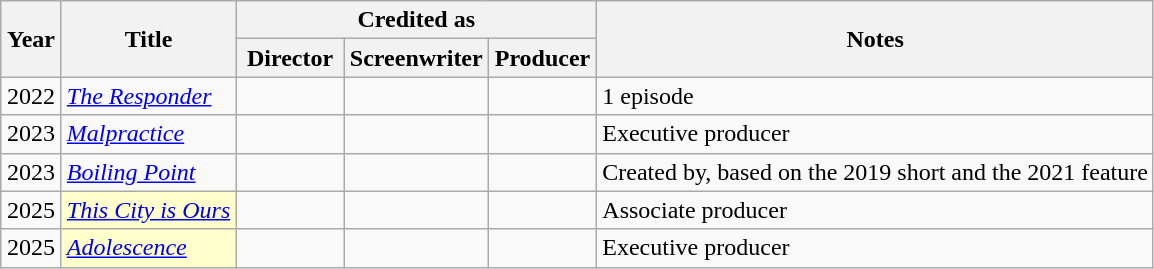<table class="wikitable sortable">
<tr>
<th rowspan=2 width="33">Year</th>
<th rowspan=2>Title</th>
<th colspan=3>Credited as</th>
<th rowspan=2>Notes</th>
</tr>
<tr>
<th width=65>Director</th>
<th width=65>Screenwriter</th>
<th width=65>Producer</th>
</tr>
<tr>
<td align="center">2022</td>
<td align="left"><em><a href='#'>The Responder</a></em></td>
<td></td>
<td></td>
<td></td>
<td>1 episode</td>
</tr>
<tr>
<td align="center">2023</td>
<td align="left"><em><a href='#'>Malpractice</a></em></td>
<td></td>
<td></td>
<td></td>
<td>Executive producer</td>
</tr>
<tr>
<td align="center">2023</td>
<td align="left"><em><a href='#'>Boiling Point</a></em></td>
<td></td>
<td></td>
<td></td>
<td>Created by, based on the 2019 short and the 2021 feature</td>
</tr>
<tr>
<td align="center">2025</td>
<td style="background:#FFFFCC;"><em><a href='#'>This City is Ours</a></em></td>
<td></td>
<td></td>
<td></td>
<td>Associate producer</td>
</tr>
<tr>
<td align="center">2025</td>
<td style="background:#FFFFCC;"><em><a href='#'>Adolescence</a></em></td>
<td></td>
<td></td>
<td></td>
<td>Executive producer</td>
</tr>
</table>
